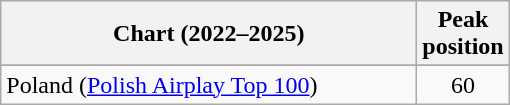<table class="wikitable sortable">
<tr>
<th scope="col" width=270>Chart (2022–2025)</th>
<th scope="col" width=40>Peak<br>position</th>
</tr>
<tr>
</tr>
<tr>
<td>Poland (<a href='#'>Polish Airplay Top 100</a>)</td>
<td style="text-align:center">60</td>
</tr>
</table>
